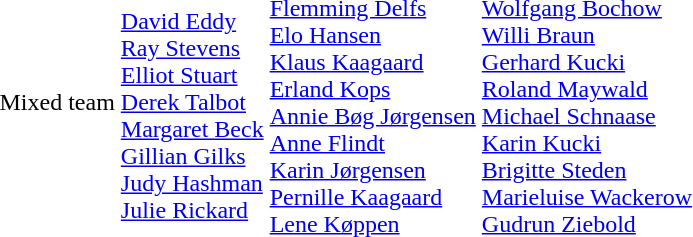<table>
<tr>
<td>Mixed team</td>
<td align="left"><br><a href='#'>David Eddy</a><br><a href='#'>Ray Stevens</a><br><a href='#'>Elliot Stuart</a><br><a href='#'>Derek Talbot</a><br><a href='#'>Margaret Beck</a><br><a href='#'>Gillian Gilks</a><br><a href='#'>Judy Hashman</a><br><a href='#'>Julie Rickard</a></td>
<td align="left"><br><a href='#'>Flemming Delfs</a><br><a href='#'>Elo Hansen</a><br><a href='#'>Klaus Kaagaard</a><br><a href='#'>Erland Kops</a><br><a href='#'>Annie Bøg Jørgensen</a><br><a href='#'>Anne Flindt</a><br><a href='#'>Karin Jørgensen</a><br><a href='#'>Pernille Kaagaard</a><br><a href='#'>Lene Køppen</a></td>
<td align="left"><br><a href='#'>Wolfgang Bochow</a><br><a href='#'>Willi Braun</a><br><a href='#'>Gerhard Kucki</a><br><a href='#'>Roland Maywald</a><br><a href='#'>Michael Schnaase</a><br><a href='#'>Karin Kucki</a><br><a href='#'>Brigitte Steden</a><br><a href='#'>Marieluise Wackerow</a><br><a href='#'>Gudrun Ziebold</a></td>
</tr>
</table>
